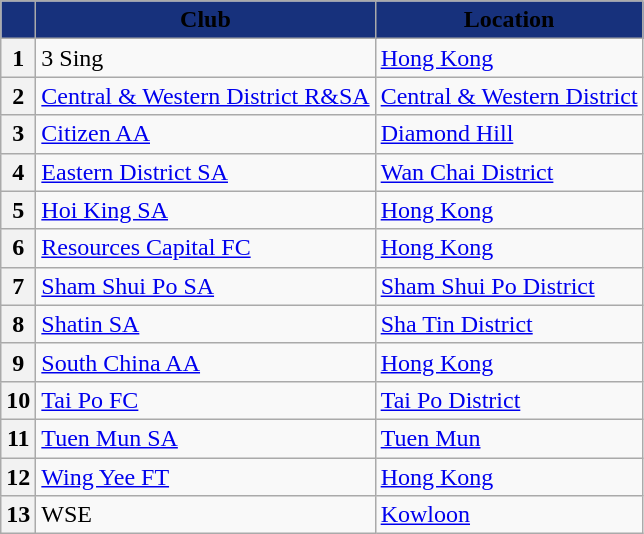<table class="wikitable sortable" style="text-align:left">
<tr>
<th style="background:#17317c;"></th>
<th style="background:#17317c;"><span>Club</span></th>
<th style="background:#17317c;"><span>Location</span></th>
</tr>
<tr>
<th>1</th>
<td>3 Sing</td>
<td><a href='#'>Hong Kong</a></td>
</tr>
<tr>
<th>2</th>
<td><a href='#'>Central & Western District R&SA</a></td>
<td><a href='#'>Central & Western District</a></td>
</tr>
<tr>
<th>3</th>
<td><a href='#'>Citizen AA</a></td>
<td><a href='#'>Diamond Hill</a></td>
</tr>
<tr>
<th>4</th>
<td><a href='#'>Eastern District SA</a></td>
<td><a href='#'>Wan Chai District</a></td>
</tr>
<tr>
<th>5</th>
<td><a href='#'>Hoi King SA</a></td>
<td><a href='#'>Hong Kong</a></td>
</tr>
<tr>
<th>6</th>
<td><a href='#'>Resources Capital FC</a></td>
<td><a href='#'>Hong Kong</a></td>
</tr>
<tr>
<th>7</th>
<td><a href='#'>Sham Shui Po SA</a></td>
<td><a href='#'>Sham Shui Po District</a></td>
</tr>
<tr>
<th>8</th>
<td><a href='#'>Shatin SA</a></td>
<td><a href='#'>Sha Tin District</a></td>
</tr>
<tr>
<th>9</th>
<td><a href='#'>South China AA</a></td>
<td><a href='#'>Hong Kong</a></td>
</tr>
<tr>
<th>10</th>
<td><a href='#'>Tai Po FC</a></td>
<td><a href='#'>Tai Po District</a></td>
</tr>
<tr>
<th>11</th>
<td><a href='#'>Tuen Mun SA</a></td>
<td><a href='#'>Tuen Mun</a></td>
</tr>
<tr>
<th>12</th>
<td><a href='#'>Wing Yee FT</a></td>
<td><a href='#'>Hong Kong</a></td>
</tr>
<tr>
<th>13</th>
<td>WSE</td>
<td><a href='#'>Kowloon</a></td>
</tr>
</table>
